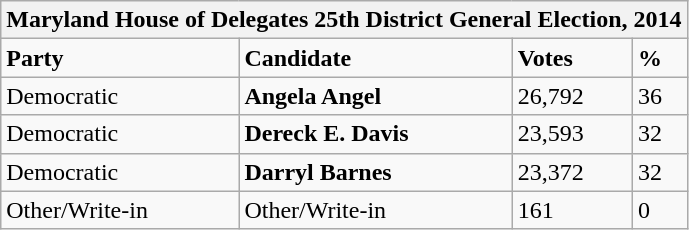<table class="wikitable">
<tr>
<th colspan="4">Maryland House of Delegates 25th District General Election, 2014</th>
</tr>
<tr>
<td><strong>Party</strong></td>
<td><strong>Candidate</strong></td>
<td><strong>Votes</strong></td>
<td><strong>%</strong></td>
</tr>
<tr>
<td>Democratic</td>
<td><strong>Angela Angel</strong></td>
<td>26,792</td>
<td>36</td>
</tr>
<tr>
<td>Democratic</td>
<td><strong>Dereck E. Davis</strong></td>
<td>23,593</td>
<td>32</td>
</tr>
<tr>
<td>Democratic</td>
<td><strong>Darryl Barnes</strong></td>
<td>23,372</td>
<td>32</td>
</tr>
<tr>
<td>Other/Write-in</td>
<td>Other/Write-in</td>
<td>161</td>
<td>0</td>
</tr>
</table>
